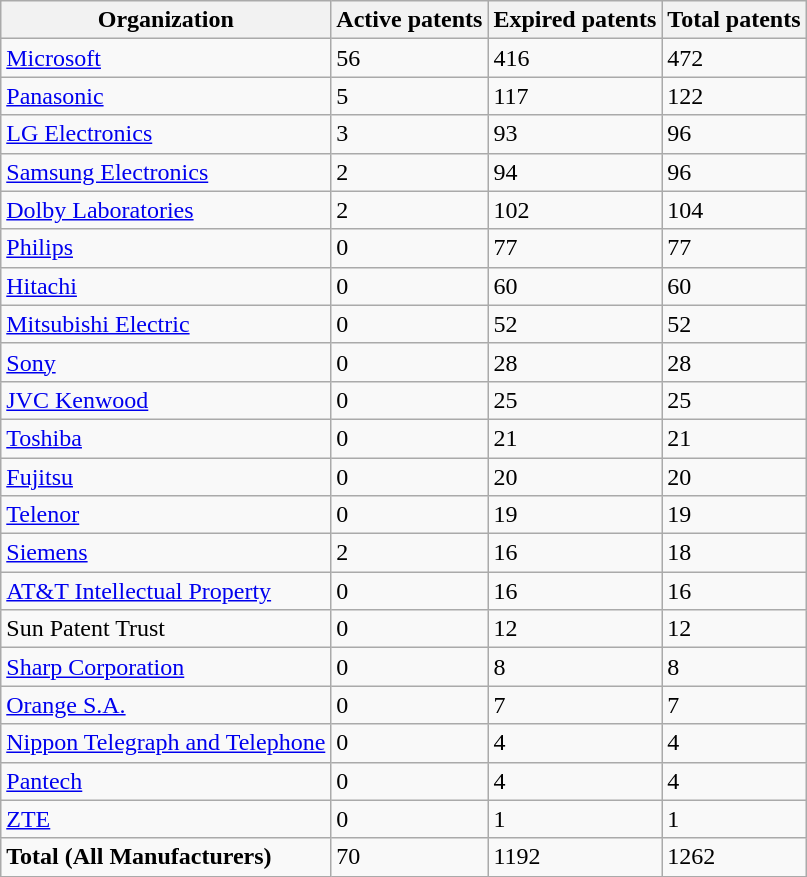<table class="wikitable sortable">
<tr>
<th>Organization</th>
<th>Active patents</th>
<th>Expired patents</th>
<th>Total patents</th>
</tr>
<tr>
<td><a href='#'>Microsoft</a></td>
<td>56</td>
<td>416</td>
<td>472</td>
</tr>
<tr>
<td><a href='#'>Panasonic</a></td>
<td>5</td>
<td>117</td>
<td>122</td>
</tr>
<tr>
<td><a href='#'>LG Electronics</a></td>
<td>3</td>
<td>93</td>
<td>96</td>
</tr>
<tr>
<td><a href='#'>Samsung Electronics</a></td>
<td>2</td>
<td>94</td>
<td>96</td>
</tr>
<tr>
<td><a href='#'>Dolby Laboratories</a></td>
<td>2</td>
<td>102</td>
<td>104</td>
</tr>
<tr>
<td><a href='#'>Philips</a></td>
<td>0</td>
<td>77</td>
<td>77</td>
</tr>
<tr>
<td><a href='#'>Hitachi</a></td>
<td>0</td>
<td>60</td>
<td>60</td>
</tr>
<tr>
<td><a href='#'>Mitsubishi Electric</a></td>
<td>0</td>
<td>52</td>
<td>52</td>
</tr>
<tr>
<td><a href='#'>Sony</a></td>
<td>0</td>
<td>28</td>
<td>28</td>
</tr>
<tr>
<td><a href='#'>JVC Kenwood</a></td>
<td>0</td>
<td>25</td>
<td>25</td>
</tr>
<tr>
<td><a href='#'>Toshiba</a></td>
<td>0</td>
<td>21</td>
<td>21</td>
</tr>
<tr>
<td><a href='#'>Fujitsu</a></td>
<td>0</td>
<td>20</td>
<td>20</td>
</tr>
<tr>
<td><a href='#'>Telenor</a></td>
<td>0</td>
<td>19</td>
<td>19</td>
</tr>
<tr>
<td><a href='#'>Siemens</a></td>
<td>2</td>
<td>16</td>
<td>18</td>
</tr>
<tr>
<td><a href='#'>AT&T Intellectual Property</a></td>
<td>0</td>
<td>16</td>
<td>16</td>
</tr>
<tr>
<td>Sun Patent Trust</td>
<td>0</td>
<td>12</td>
<td>12</td>
</tr>
<tr>
<td><a href='#'>Sharp Corporation</a></td>
<td>0</td>
<td>8</td>
<td>8</td>
</tr>
<tr>
<td><a href='#'>Orange S.A.</a></td>
<td>0</td>
<td>7</td>
<td>7</td>
</tr>
<tr>
<td><a href='#'>Nippon Telegraph and Telephone</a></td>
<td>0</td>
<td>4</td>
<td>4</td>
</tr>
<tr>
<td><a href='#'>Pantech</a></td>
<td>0</td>
<td>4</td>
<td>4</td>
</tr>
<tr>
<td><a href='#'>ZTE</a></td>
<td>0</td>
<td>1</td>
<td>1</td>
</tr>
<tr>
<td><strong>Total (All Manufacturers)</strong></td>
<td>70</td>
<td>1192</td>
<td>1262</td>
</tr>
</table>
